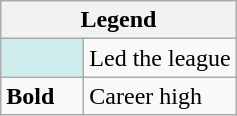<table class="wikitable mw-collapsible mw-collapsed">
<tr>
<th colspan="2">Legend</th>
</tr>
<tr>
<td style="background:#cfecec; width:3em;"></td>
<td>Led the league</td>
</tr>
<tr>
<td><strong>Bold</strong></td>
<td>Career high</td>
</tr>
</table>
